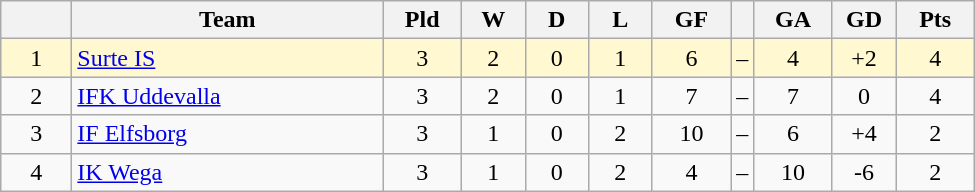<table class="wikitable" style="text-align: center;">
<tr>
<th style="width: 40px;"></th>
<th style="width: 200px;">Team</th>
<th style="width: 45px;">Pld</th>
<th style="width: 35px;">W</th>
<th style="width: 35px;">D</th>
<th style="width: 35px;">L</th>
<th style="width: 45px;">GF</th>
<th></th>
<th style="width: 45px;">GA</th>
<th style="width: 35px;">GD</th>
<th style="width: 45px;">Pts</th>
</tr>
<tr style="background: #fff8d1">
<td>1</td>
<td style="text-align: left;"><a href='#'>Surte IS</a></td>
<td>3</td>
<td>2</td>
<td>0</td>
<td>1</td>
<td>6</td>
<td>–</td>
<td>4</td>
<td>+2</td>
<td>4</td>
</tr>
<tr>
<td>2</td>
<td style="text-align: left;"><a href='#'>IFK Uddevalla</a></td>
<td>3</td>
<td>2</td>
<td>0</td>
<td>1</td>
<td>7</td>
<td>–</td>
<td>7</td>
<td>0</td>
<td>4</td>
</tr>
<tr>
<td>3</td>
<td style="text-align: left;"><a href='#'>IF Elfsborg</a></td>
<td>3</td>
<td>1</td>
<td>0</td>
<td>2</td>
<td>10</td>
<td>–</td>
<td>6</td>
<td>+4</td>
<td>2</td>
</tr>
<tr>
<td>4</td>
<td style="text-align: left;"><a href='#'>IK Wega</a></td>
<td>3</td>
<td>1</td>
<td>0</td>
<td>2</td>
<td>4</td>
<td>–</td>
<td>10</td>
<td>-6</td>
<td>2</td>
</tr>
</table>
